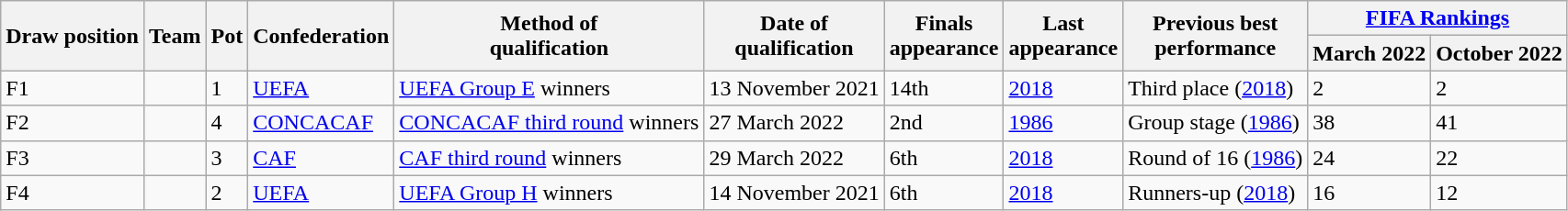<table class="wikitable sortable">
<tr>
<th rowspan=2>Draw position</th>
<th rowspan=2>Team</th>
<th rowspan=2>Pot</th>
<th rowspan=2>Confederation</th>
<th rowspan=2>Method of<br>qualification</th>
<th rowspan=2>Date of<br>qualification</th>
<th rowspan=2 data-sort-type="number">Finals<br>appearance</th>
<th rowspan=2>Last<br>appearance</th>
<th rowspan=2>Previous best<br>performance</th>
<th colspan=2><a href='#'>FIFA Rankings</a></th>
</tr>
<tr>
<th>March 2022</th>
<th>October 2022</th>
</tr>
<tr>
<td>F1</td>
<td style=white-space:nowrap></td>
<td>1</td>
<td><a href='#'>UEFA</a></td>
<td><a href='#'>UEFA Group E</a> winners</td>
<td>13 November 2021</td>
<td>14th</td>
<td><a href='#'>2018</a></td>
<td data-sort-value="6.1">Third place (<a href='#'>2018</a>)</td>
<td>2</td>
<td>2</td>
</tr>
<tr>
<td>F2</td>
<td style=white-space:nowrap></td>
<td>4</td>
<td><a href='#'>CONCACAF</a></td>
<td><a href='#'>CONCACAF third round</a> winners</td>
<td>27 March 2022</td>
<td>2nd</td>
<td><a href='#'>1986</a></td>
<td data-sort-value="2.1">Group stage (<a href='#'>1986</a>)</td>
<td>38</td>
<td>41</td>
</tr>
<tr>
<td>F3</td>
<td style=white-space:nowrap></td>
<td>3</td>
<td><a href='#'>CAF</a></td>
<td><a href='#'>CAF third round</a> winners</td>
<td>29 March 2022</td>
<td>6th</td>
<td><a href='#'>2018</a></td>
<td data-sort-value="3.1">Round of 16 (<a href='#'>1986</a>)</td>
<td>24</td>
<td>22</td>
</tr>
<tr>
<td>F4</td>
<td style=white-space:nowrap></td>
<td>2</td>
<td><a href='#'>UEFA</a></td>
<td><a href='#'>UEFA Group H</a> winners</td>
<td>14 November 2021</td>
<td>6th</td>
<td><a href='#'>2018</a></td>
<td data-sort-value="7.1">Runners-up (<a href='#'>2018</a>)</td>
<td>16</td>
<td>12</td>
</tr>
</table>
